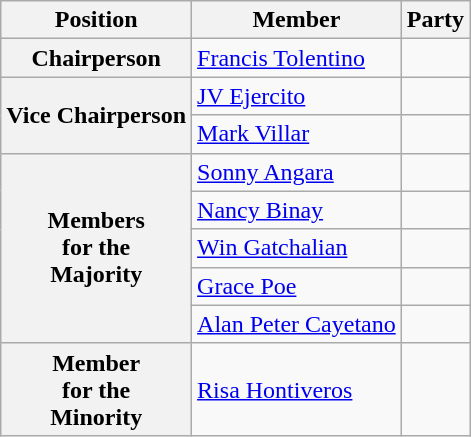<table class="wikitable">
<tr>
<th>Position</th>
<th>Member</th>
<th colspan="2">Party</th>
</tr>
<tr>
<th><strong>Chairperson</strong></th>
<td><a href='#'>Francis Tolentino</a></td>
<td></td>
</tr>
<tr>
<th rowspan="2"><strong>Vice Chairperson</strong></th>
<td><a href='#'>JV Ejercito</a></td>
<td></td>
</tr>
<tr>
<td><a href='#'>Mark Villar</a></td>
<td></td>
</tr>
<tr>
<th rowspan="5"><strong>Members</strong><br><strong>for the</strong><br><strong>Majority</strong></th>
<td><a href='#'>Sonny Angara</a></td>
<td></td>
</tr>
<tr>
<td><a href='#'>Nancy Binay</a></td>
<td></td>
</tr>
<tr>
<td><a href='#'>Win Gatchalian</a></td>
<td></td>
</tr>
<tr>
<td><a href='#'>Grace Poe</a></td>
<td></td>
</tr>
<tr>
<td><a href='#'>Alan Peter Cayetano</a></td>
<td></td>
</tr>
<tr>
<th><strong>Member</strong><br><strong>for the</strong><br><strong>Minority</strong></th>
<td><a href='#'>Risa Hontiveros</a></td>
<td></td>
</tr>
</table>
